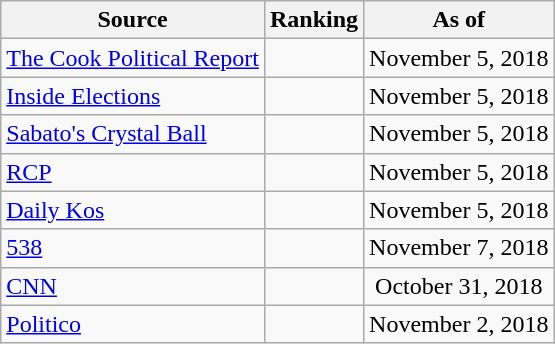<table class="wikitable" style="text-align:center">
<tr>
<th>Source</th>
<th>Ranking</th>
<th>As of</th>
</tr>
<tr>
<td align=left><a href='#'>The Cook Political Report</a></td>
<td></td>
<td>November 5, 2018</td>
</tr>
<tr>
<td align=left><a href='#'>Inside Elections</a></td>
<td></td>
<td>November 5, 2018</td>
</tr>
<tr>
<td align=left><a href='#'>Sabato's Crystal Ball</a></td>
<td></td>
<td>November 5, 2018</td>
</tr>
<tr>
<td align="left"><a href='#'>RCP</a></td>
<td></td>
<td>November 5, 2018</td>
</tr>
<tr>
<td align="left"><a href='#'>Daily Kos</a></td>
<td></td>
<td>November 5, 2018</td>
</tr>
<tr>
<td align="left"><a href='#'>538</a></td>
<td></td>
<td>November 7, 2018</td>
</tr>
<tr>
<td align="left"><a href='#'>CNN</a></td>
<td></td>
<td>October 31, 2018</td>
</tr>
<tr>
<td align="left"><a href='#'>Politico</a></td>
<td></td>
<td>November 2, 2018</td>
</tr>
</table>
